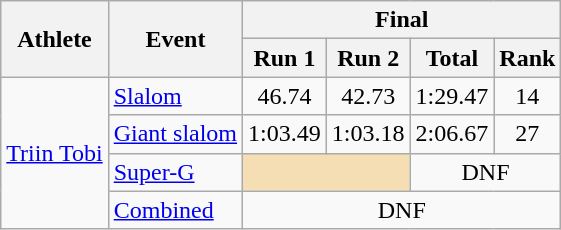<table class="wikitable">
<tr>
<th rowspan="2">Athlete</th>
<th rowspan="2">Event</th>
<th colspan="4">Final</th>
</tr>
<tr>
<th>Run 1</th>
<th>Run 2</th>
<th>Total</th>
<th>Rank</th>
</tr>
<tr>
<td rowspan=4><a href='#'>Triin Tobi</a></td>
<td><a href='#'>Slalom</a></td>
<td align="center">46.74</td>
<td align="center">42.73</td>
<td align="center">1:29.47</td>
<td align="center">14</td>
</tr>
<tr>
<td><a href='#'>Giant slalom</a></td>
<td align="center">1:03.49</td>
<td align="center">1:03.18</td>
<td align="center">2:06.67</td>
<td align="center">27</td>
</tr>
<tr>
<td><a href='#'>Super-G</a></td>
<td colspan=2 bgcolor="wheat"></td>
<td align="center" colspan=2>DNF</td>
</tr>
<tr>
<td><a href='#'>Combined</a></td>
<td align="center" colspan=4>DNF</td>
</tr>
</table>
